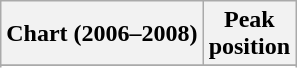<table class="wikitable sortable plainrowheaders" style="text-align:center">
<tr>
<th scope="col">Chart (2006–2008)</th>
<th scope="col">Peak<br>position</th>
</tr>
<tr>
</tr>
<tr>
</tr>
<tr>
</tr>
</table>
